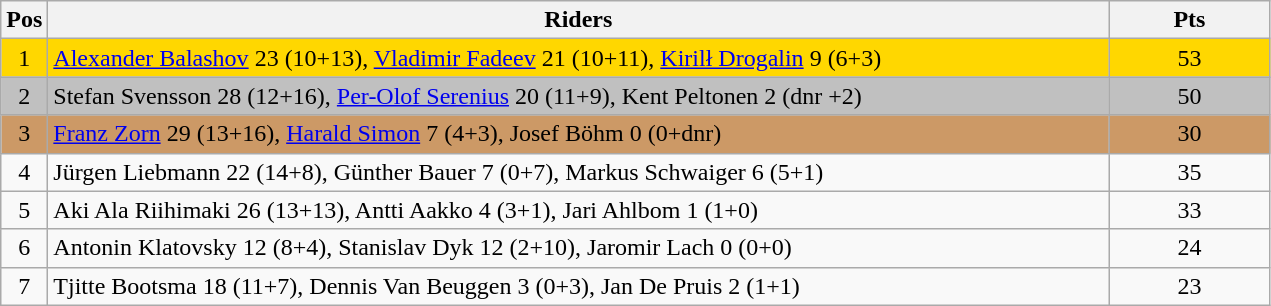<table class="wikitable" style="font-size: 100%">
<tr>
<th width=20>Pos</th>
<th width=700>Riders</th>
<th width=100>Pts</th>
</tr>
<tr align=center style="background-color: gold;">
<td>1</td>
<td align="left"> <a href='#'>Alexander Balashov</a> 23 (10+13), <a href='#'>Vladimir Fadeev</a> 21 (10+11), <a href='#'>Kirilł Drogalin</a> 9 (6+3)</td>
<td>53</td>
</tr>
<tr align=center style="background-color: silver;">
<td>2</td>
<td align="left"> Stefan Svensson 28 (12+16), <a href='#'>Per-Olof Serenius</a> 20 (11+9), Kent Peltonen 2 (dnr +2)</td>
<td>50</td>
</tr>
<tr align=center style="background-color: #cc9966;">
<td>3</td>
<td align="left"> <a href='#'>Franz Zorn</a> 29 (13+16), <a href='#'>Harald Simon</a> 7 (4+3), Josef Böhm 0 (0+dnr)</td>
<td>30</td>
</tr>
<tr align=center>
<td>4</td>
<td align="left"> Jürgen Liebmann 22 (14+8),  Günther Bauer 7 (0+7), Markus Schwaiger 6 (5+1)</td>
<td>35</td>
</tr>
<tr align=center>
<td>5</td>
<td align="left"> Aki Ala Riihimaki 26 (13+13),  Antti Aakko 4 (3+1), Jari Ahlbom 1 (1+0)</td>
<td>33</td>
</tr>
<tr align=center>
<td>6</td>
<td align="left"> Antonin Klatovsky 12 (8+4), Stanislav Dyk 12 (2+10), Jaromir Lach 0 (0+0)</td>
<td>24</td>
</tr>
<tr align=center>
<td>7</td>
<td align="left"> Tjitte Bootsma 18 (11+7), Dennis Van Beuggen 3 (0+3), Jan De Pruis 2 (1+1)</td>
<td>23</td>
</tr>
</table>
